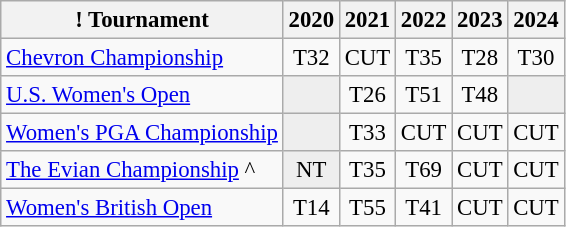<table class="wikitable" style="font-size:95%;text-align:center;">
<tr>
<th>! Tournament</th>
<th>2020</th>
<th>2021</th>
<th>2022</th>
<th>2023</th>
<th>2024</th>
</tr>
<tr>
<td align=left><a href='#'>Chevron Championship</a></td>
<td>T32</td>
<td>CUT</td>
<td>T35</td>
<td>T28</td>
<td>T30</td>
</tr>
<tr>
<td align=left><a href='#'>U.S. Women's Open</a></td>
<td style="background:#eeeeee;"></td>
<td>T26</td>
<td>T51</td>
<td>T48</td>
<td style="background:#eeeeee;"></td>
</tr>
<tr>
<td align=left><a href='#'>Women's PGA Championship</a></td>
<td style="background:#eeeeee;"></td>
<td>T33</td>
<td>CUT</td>
<td>CUT</td>
<td>CUT</td>
</tr>
<tr>
<td align=left><a href='#'>The Evian Championship</a> ^</td>
<td style="background:#eeeeee;">NT</td>
<td>T35</td>
<td>T69</td>
<td>CUT</td>
<td>CUT</td>
</tr>
<tr>
<td align=left><a href='#'>Women's British Open</a></td>
<td>T14</td>
<td>T55</td>
<td>T41</td>
<td>CUT</td>
<td>CUT</td>
</tr>
</table>
